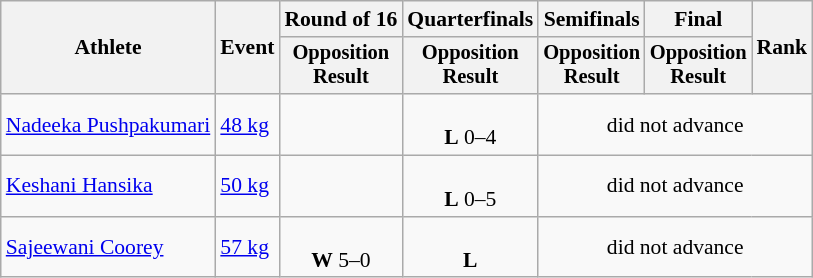<table class="wikitable" style="font-size:90%;">
<tr>
<th rowspan=2>Athlete</th>
<th rowspan=2>Event</th>
<th>Round of 16</th>
<th>Quarterfinals</th>
<th>Semifinals</th>
<th>Final</th>
<th rowspan=2>Rank</th>
</tr>
<tr style="font-size:95%">
<th>Opposition<br>Result</th>
<th>Opposition<br>Result</th>
<th>Opposition<br>Result</th>
<th>Opposition<br>Result</th>
</tr>
<tr align=center>
<td align=left><a href='#'>Nadeeka Pushpakumari</a></td>
<td align=left><a href='#'>48 kg</a></td>
<td></td>
<td><br><strong>L</strong> 0–4</td>
<td colspan=3>did not advance</td>
</tr>
<tr align=center>
<td align=left><a href='#'>Keshani Hansika</a></td>
<td align=left><a href='#'>50 kg</a></td>
<td></td>
<td><br><strong>L</strong> 0–5</td>
<td colspan=3>did not advance</td>
</tr>
<tr align=center>
<td align=left><a href='#'>Sajeewani Coorey</a></td>
<td align=left><a href='#'>57 kg</a></td>
<td><br><strong>W</strong> 5–0</td>
<td><br><strong>L</strong> </td>
<td colspan=3>did not advance</td>
</tr>
</table>
